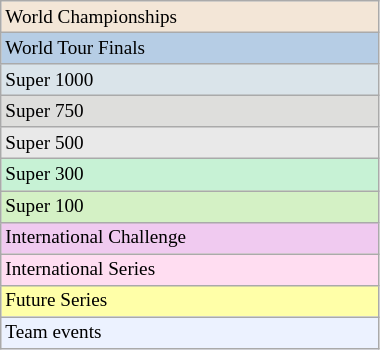<table class=wikitable style=font-size:80%;width:20%>
<tr bgcolor=#F3E6D7>
<td>World Championships</td>
</tr>
<tr bgcolor=#B6CDE5>
<td>World Tour Finals</td>
</tr>
<tr bgcolor=#DAE4EA>
<td>Super 1000</td>
</tr>
<tr bgcolor=#DEDEDC>
<td>Super 750</td>
</tr>
<tr bgcolor=#E9E9E9>
<td>Super 500</td>
</tr>
<tr bgcolor=#C7F2D5>
<td>Super 300</td>
</tr>
<tr bgcolor=#D4F1C5>
<td>Super 100</td>
</tr>
<tr bgcolor=#F0CAF0>
<td>International Challenge</td>
</tr>
<tr bgcolor=#FFDDF1>
<td>International Series</td>
</tr>
<tr bgcolor=#FFFFA8>
<td>Future Series</td>
</tr>
<tr bgcolor=#ECF2FF>
<td>Team events</td>
</tr>
</table>
